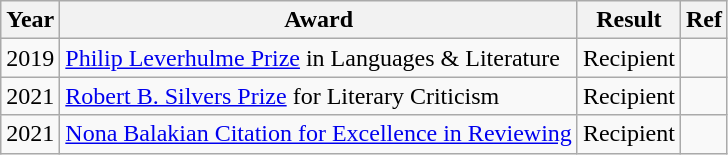<table class="wikitable sortable">
<tr>
<th>Year</th>
<th>Award</th>
<th>Result</th>
<th>Ref</th>
</tr>
<tr>
<td>2019</td>
<td><a href='#'>Philip Leverhulme Prize</a> in Languages & Literature</td>
<td>Recipient</td>
<td></td>
</tr>
<tr>
<td>2021</td>
<td><a href='#'>Robert B. Silvers Prize</a> for Literary Criticism</td>
<td>Recipient</td>
<td></td>
</tr>
<tr>
<td>2021</td>
<td><a href='#'>Nona Balakian Citation for Excellence in Reviewing</a></td>
<td>Recipient</td>
<td></td>
</tr>
</table>
